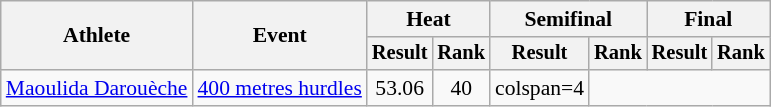<table class="wikitable" style="font-size:90%">
<tr>
<th rowspan="2">Athlete</th>
<th rowspan="2">Event</th>
<th colspan="2">Heat</th>
<th colspan="2">Semifinal</th>
<th colspan="2">Final</th>
</tr>
<tr style="font-size:95%">
<th>Result</th>
<th>Rank</th>
<th>Result</th>
<th>Rank</th>
<th>Result</th>
<th>Rank</th>
</tr>
<tr style=text-align:center>
<td style=text-align:left><a href='#'>Maoulida Darouèche</a></td>
<td style=text-align:left><a href='#'>400 metres hurdles</a></td>
<td>53.06</td>
<td>40</td>
<td>colspan=4 </td>
</tr>
</table>
